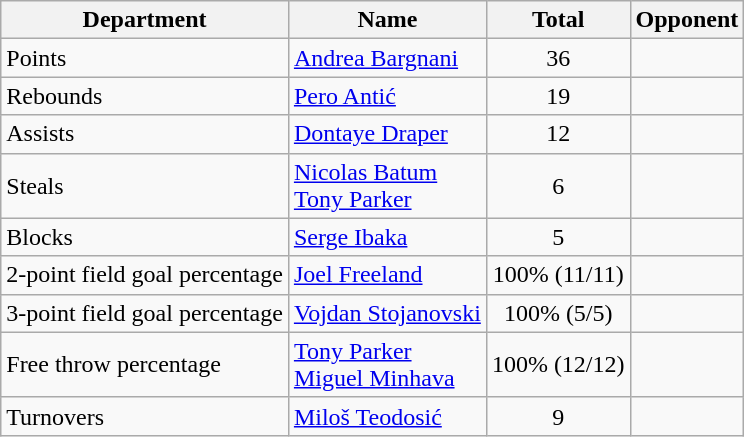<table class=wikitable>
<tr>
<th>Department</th>
<th>Name</th>
<th>Total</th>
<th>Opponent</th>
</tr>
<tr>
<td>Points</td>
<td> <a href='#'>Andrea Bargnani</a></td>
<td align=center>36</td>
<td></td>
</tr>
<tr>
<td>Rebounds</td>
<td> <a href='#'>Pero Antić</a></td>
<td align=center>19</td>
<td></td>
</tr>
<tr>
<td>Assists</td>
<td> <a href='#'>Dontaye Draper</a></td>
<td align=center>12</td>
<td></td>
</tr>
<tr>
<td>Steals</td>
<td> <a href='#'>Nicolas Batum</a><br> <a href='#'>Tony Parker</a></td>
<td align=center>6</td>
<td><br></td>
</tr>
<tr>
<td>Blocks</td>
<td> <a href='#'>Serge Ibaka</a></td>
<td align=center>5</td>
<td></td>
</tr>
<tr>
<td>2-point field goal percentage</td>
<td> <a href='#'>Joel Freeland</a></td>
<td align=center>100% (11/11)</td>
<td></td>
</tr>
<tr>
<td>3-point field goal percentage</td>
<td> <a href='#'>Vojdan Stojanovski</a></td>
<td align=center>100% (5/5)</td>
<td></td>
</tr>
<tr>
<td>Free throw percentage</td>
<td> <a href='#'>Tony Parker</a><br> <a href='#'>Miguel Minhava</a></td>
<td align=center>100% (12/12)</td>
<td><br></td>
</tr>
<tr>
<td>Turnovers</td>
<td> <a href='#'>Miloš Teodosić</a></td>
<td align=center>9</td>
<td></td>
</tr>
</table>
